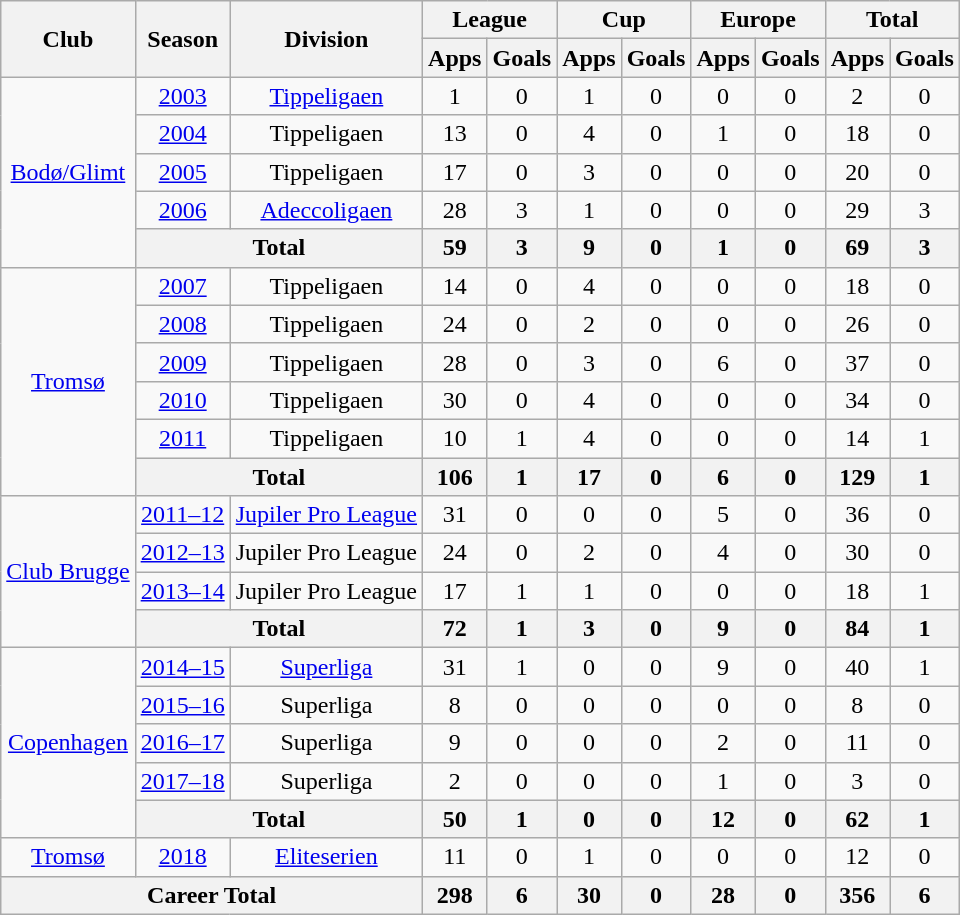<table class="wikitable" style="text-align: center">
<tr>
<th rowspan="2">Club</th>
<th rowspan="2">Season</th>
<th rowspan="2">Division</th>
<th colspan="2">League</th>
<th colspan="2">Cup</th>
<th colspan="2">Europe</th>
<th colspan="2">Total</th>
</tr>
<tr>
<th>Apps</th>
<th>Goals</th>
<th>Apps</th>
<th>Goals</th>
<th>Apps</th>
<th>Goals</th>
<th>Apps</th>
<th>Goals</th>
</tr>
<tr>
<td rowspan="5"><a href='#'>Bodø/Glimt</a></td>
<td><a href='#'>2003</a></td>
<td><a href='#'>Tippeligaen</a></td>
<td>1</td>
<td>0</td>
<td>1</td>
<td>0</td>
<td>0</td>
<td>0</td>
<td>2</td>
<td>0</td>
</tr>
<tr>
<td><a href='#'>2004</a></td>
<td>Tippeligaen</td>
<td>13</td>
<td>0</td>
<td>4</td>
<td>0</td>
<td>1</td>
<td>0</td>
<td>18</td>
<td>0</td>
</tr>
<tr>
<td><a href='#'>2005</a></td>
<td>Tippeligaen</td>
<td>17</td>
<td>0</td>
<td>3</td>
<td>0</td>
<td>0</td>
<td>0</td>
<td>20</td>
<td>0</td>
</tr>
<tr>
<td><a href='#'>2006</a></td>
<td><a href='#'>Adeccoligaen</a></td>
<td>28</td>
<td>3</td>
<td>1</td>
<td>0</td>
<td>0</td>
<td>0</td>
<td>29</td>
<td>3</td>
</tr>
<tr>
<th colspan="2">Total</th>
<th>59</th>
<th>3</th>
<th>9</th>
<th>0</th>
<th>1</th>
<th>0</th>
<th>69</th>
<th>3</th>
</tr>
<tr>
<td rowspan="6"><a href='#'>Tromsø</a></td>
<td><a href='#'>2007</a></td>
<td>Tippeligaen</td>
<td>14</td>
<td>0</td>
<td>4</td>
<td>0</td>
<td>0</td>
<td>0</td>
<td>18</td>
<td>0</td>
</tr>
<tr>
<td><a href='#'>2008</a></td>
<td>Tippeligaen</td>
<td>24</td>
<td>0</td>
<td>2</td>
<td>0</td>
<td>0</td>
<td>0</td>
<td>26</td>
<td>0</td>
</tr>
<tr>
<td><a href='#'>2009</a></td>
<td>Tippeligaen</td>
<td>28</td>
<td>0</td>
<td>3</td>
<td>0</td>
<td>6</td>
<td>0</td>
<td>37</td>
<td>0</td>
</tr>
<tr>
<td><a href='#'>2010</a></td>
<td>Tippeligaen</td>
<td>30</td>
<td>0</td>
<td>4</td>
<td>0</td>
<td>0</td>
<td>0</td>
<td>34</td>
<td>0</td>
</tr>
<tr>
<td><a href='#'>2011</a></td>
<td>Tippeligaen</td>
<td>10</td>
<td>1</td>
<td>4</td>
<td>0</td>
<td>0</td>
<td>0</td>
<td>14</td>
<td>1</td>
</tr>
<tr>
<th colspan="2">Total</th>
<th>106</th>
<th>1</th>
<th>17</th>
<th>0</th>
<th>6</th>
<th>0</th>
<th>129</th>
<th>1</th>
</tr>
<tr>
<td rowspan="4"><a href='#'>Club Brugge</a></td>
<td><a href='#'>2011–12</a></td>
<td><a href='#'>Jupiler Pro League</a></td>
<td>31</td>
<td>0</td>
<td>0</td>
<td>0</td>
<td>5</td>
<td>0</td>
<td>36</td>
<td>0</td>
</tr>
<tr>
<td><a href='#'>2012–13</a></td>
<td>Jupiler Pro League</td>
<td>24</td>
<td>0</td>
<td>2</td>
<td>0</td>
<td>4</td>
<td>0</td>
<td>30</td>
<td>0</td>
</tr>
<tr>
<td><a href='#'>2013–14</a></td>
<td>Jupiler Pro League</td>
<td>17</td>
<td>1</td>
<td>1</td>
<td>0</td>
<td>0</td>
<td>0</td>
<td>18</td>
<td>1</td>
</tr>
<tr>
<th colspan="2">Total</th>
<th>72</th>
<th>1</th>
<th>3</th>
<th>0</th>
<th>9</th>
<th>0</th>
<th>84</th>
<th>1</th>
</tr>
<tr>
<td rowspan="5"><a href='#'>Copenhagen</a></td>
<td><a href='#'>2014–15</a></td>
<td><a href='#'>Superliga</a></td>
<td>31</td>
<td>1</td>
<td>0</td>
<td>0</td>
<td>9</td>
<td>0</td>
<td>40</td>
<td>1</td>
</tr>
<tr>
<td><a href='#'>2015–16</a></td>
<td>Superliga</td>
<td>8</td>
<td>0</td>
<td>0</td>
<td>0</td>
<td>0</td>
<td>0</td>
<td>8</td>
<td>0</td>
</tr>
<tr>
<td><a href='#'>2016–17</a></td>
<td>Superliga</td>
<td>9</td>
<td>0</td>
<td>0</td>
<td>0</td>
<td>2</td>
<td>0</td>
<td>11</td>
<td>0</td>
</tr>
<tr>
<td><a href='#'>2017–18</a></td>
<td>Superliga</td>
<td>2</td>
<td>0</td>
<td>0</td>
<td>0</td>
<td>1</td>
<td>0</td>
<td>3</td>
<td>0</td>
</tr>
<tr>
<th colspan="2">Total</th>
<th>50</th>
<th>1</th>
<th>0</th>
<th>0</th>
<th>12</th>
<th>0</th>
<th>62</th>
<th>1</th>
</tr>
<tr>
<td rowspan="1"><a href='#'>Tromsø</a></td>
<td><a href='#'>2018</a></td>
<td><a href='#'>Eliteserien</a></td>
<td>11</td>
<td>0</td>
<td>1</td>
<td>0</td>
<td>0</td>
<td>0</td>
<td>12</td>
<td>0</td>
</tr>
<tr>
<th colspan="3">Career Total</th>
<th>298</th>
<th>6</th>
<th>30</th>
<th>0</th>
<th>28</th>
<th>0</th>
<th>356</th>
<th>6</th>
</tr>
</table>
